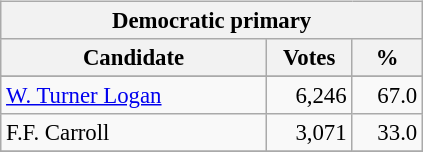<table class="wikitable" align="left" style="margin: 1em 1em 1em 0; font-size: 95%;">
<tr>
<th colspan="3">Democratic primary</th>
</tr>
<tr>
<th colspan="1" style="width: 170px">Candidate</th>
<th style="width: 50px">Votes</th>
<th style="width: 40px">%</th>
</tr>
<tr>
</tr>
<tr>
<td><a href='#'>W. Turner Logan</a></td>
<td align="right">6,246</td>
<td align="right">67.0</td>
</tr>
<tr>
<td>F.F. Carroll</td>
<td align="right">3,071</td>
<td align="right">33.0</td>
</tr>
<tr>
</tr>
</table>
